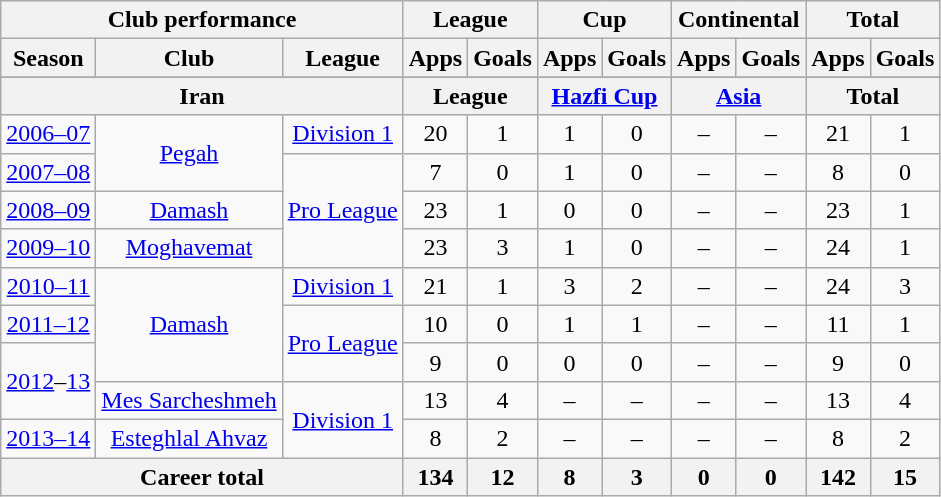<table class="wikitable" style="text-align:center">
<tr>
<th colspan=3>Club performance</th>
<th colspan=2>League</th>
<th colspan=2>Cup</th>
<th colspan=2>Continental</th>
<th colspan=2>Total</th>
</tr>
<tr>
<th>Season</th>
<th>Club</th>
<th>League</th>
<th>Apps</th>
<th>Goals</th>
<th>Apps</th>
<th>Goals</th>
<th>Apps</th>
<th>Goals</th>
<th>Apps</th>
<th>Goals</th>
</tr>
<tr>
</tr>
<tr>
<th colspan=3>Iran</th>
<th colspan=2>League</th>
<th colspan=2><a href='#'>Hazfi Cup</a></th>
<th colspan=2><a href='#'>Asia</a></th>
<th colspan=2>Total</th>
</tr>
<tr>
<td><a href='#'>2006–07</a></td>
<td rowspan="2"><a href='#'>Pegah</a></td>
<td rowspan="1"><a href='#'>Division 1</a></td>
<td>20</td>
<td>1</td>
<td>1</td>
<td>0</td>
<td>–</td>
<td>–</td>
<td>21</td>
<td>1</td>
</tr>
<tr>
<td><a href='#'>2007–08</a></td>
<td rowspan="3"><a href='#'>Pro League</a></td>
<td>7</td>
<td>0</td>
<td>1</td>
<td>0</td>
<td>–</td>
<td>–</td>
<td>8</td>
<td>0</td>
</tr>
<tr>
<td><a href='#'>2008–09</a></td>
<td rowspan="1"><a href='#'>Damash</a></td>
<td>23</td>
<td>1</td>
<td>0</td>
<td>0</td>
<td>–</td>
<td>–</td>
<td>23</td>
<td>1</td>
</tr>
<tr>
<td><a href='#'>2009–10</a></td>
<td rowspan="1"><a href='#'>Moghavemat</a></td>
<td>23</td>
<td>3</td>
<td>1</td>
<td>0</td>
<td>–</td>
<td>–</td>
<td>24</td>
<td>1</td>
</tr>
<tr>
<td><a href='#'>2010–11</a></td>
<td rowspan="3"><a href='#'>Damash</a></td>
<td rowspan="1"><a href='#'>Division 1</a></td>
<td>21</td>
<td>1</td>
<td>3</td>
<td>2</td>
<td>–</td>
<td>–</td>
<td>24</td>
<td>3</td>
</tr>
<tr>
<td><a href='#'>2011–12</a></td>
<td rowspan="2"><a href='#'>Pro League</a></td>
<td>10</td>
<td>0</td>
<td>1</td>
<td>1</td>
<td>–</td>
<td>–</td>
<td>11</td>
<td>1</td>
</tr>
<tr>
<td rowspan="2"><a href='#'>2012</a>–<a href='#'>13</a></td>
<td>9</td>
<td>0</td>
<td>0</td>
<td>0</td>
<td>–</td>
<td>–</td>
<td>9</td>
<td>0</td>
</tr>
<tr>
<td rowspan="1"><a href='#'>Mes Sarcheshmeh</a></td>
<td rowspan="2"><a href='#'>Division 1</a></td>
<td>13</td>
<td>4</td>
<td>–</td>
<td>–</td>
<td>–</td>
<td>–</td>
<td>13</td>
<td>4</td>
</tr>
<tr>
<td><a href='#'>2013–14</a></td>
<td rowspan="1"><a href='#'>Esteghlal Ahvaz</a></td>
<td>8</td>
<td>2</td>
<td>–</td>
<td>–</td>
<td>–</td>
<td>–</td>
<td>8</td>
<td>2</td>
</tr>
<tr>
<th colspan=3>Career total</th>
<th>134</th>
<th>12</th>
<th>8</th>
<th>3</th>
<th>0</th>
<th>0</th>
<th>142</th>
<th>15</th>
</tr>
</table>
